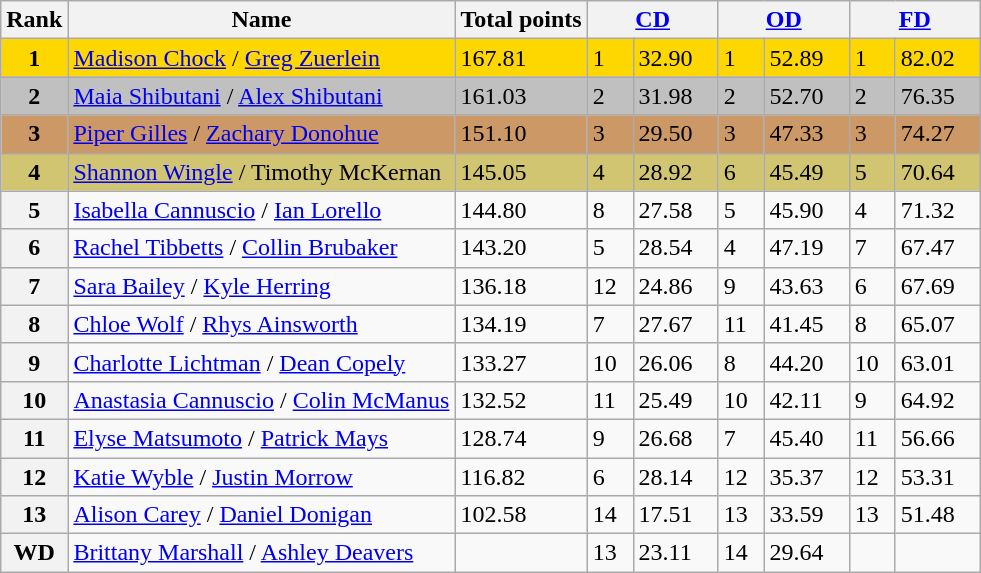<table class="wikitable sortable">
<tr>
<th>Rank</th>
<th>Name</th>
<th>Total points</th>
<th colspan="2" width="80px"><a href='#'>CD</a></th>
<th colspan="2" width="80px"><a href='#'>OD</a></th>
<th colspan="2" width="80px"><a href='#'>FD</a></th>
</tr>
<tr bgcolor="gold">
<td align="center"><strong>1</strong></td>
<td><a href='#'>Madison Chock</a> / <a href='#'>Greg Zuerlein</a></td>
<td>167.81</td>
<td>1</td>
<td>32.90</td>
<td>1</td>
<td>52.89</td>
<td>1</td>
<td>82.02</td>
</tr>
<tr bgcolor="silver">
<td align="center"><strong>2</strong></td>
<td><a href='#'>Maia Shibutani</a> / <a href='#'>Alex Shibutani</a></td>
<td>161.03</td>
<td>2</td>
<td>31.98</td>
<td>2</td>
<td>52.70</td>
<td>2</td>
<td>76.35</td>
</tr>
<tr bgcolor="cc9966">
<td align="center"><strong>3</strong></td>
<td><a href='#'>Piper Gilles</a> / <a href='#'>Zachary Donohue</a></td>
<td>151.10</td>
<td>3</td>
<td>29.50</td>
<td>3</td>
<td>47.33</td>
<td>3</td>
<td>74.27</td>
</tr>
<tr bgcolor="#d1c571">
<td align="center"><strong>4</strong></td>
<td><a href='#'>Shannon Wingle</a> / Timothy McKernan</td>
<td>145.05</td>
<td>4</td>
<td>28.92</td>
<td>6</td>
<td>45.49</td>
<td>5</td>
<td>70.64</td>
</tr>
<tr>
<th>5</th>
<td><a href='#'>Isabella Cannuscio</a> / <a href='#'>Ian Lorello</a></td>
<td>144.80</td>
<td>8</td>
<td>27.58</td>
<td>5</td>
<td>45.90</td>
<td>4</td>
<td>71.32</td>
</tr>
<tr>
<th>6</th>
<td><a href='#'>Rachel Tibbetts</a> / <a href='#'>Collin Brubaker</a></td>
<td>143.20</td>
<td>5</td>
<td>28.54</td>
<td>4</td>
<td>47.19</td>
<td>7</td>
<td>67.47</td>
</tr>
<tr>
<th>7</th>
<td><a href='#'>Sara Bailey</a> / <a href='#'>Kyle Herring</a></td>
<td>136.18</td>
<td>12</td>
<td>24.86</td>
<td>9</td>
<td>43.63</td>
<td>6</td>
<td>67.69</td>
</tr>
<tr>
<th>8</th>
<td><a href='#'>Chloe Wolf</a> / <a href='#'>Rhys Ainsworth</a></td>
<td>134.19</td>
<td>7</td>
<td>27.67</td>
<td>11</td>
<td>41.45</td>
<td>8</td>
<td>65.07</td>
</tr>
<tr>
<th>9</th>
<td><a href='#'>Charlotte Lichtman</a> / <a href='#'>Dean Copely</a></td>
<td>133.27</td>
<td>10</td>
<td>26.06</td>
<td>8</td>
<td>44.20</td>
<td>10</td>
<td>63.01</td>
</tr>
<tr>
<th>10</th>
<td><a href='#'>Anastasia Cannuscio</a> / <a href='#'>Colin McManus</a></td>
<td>132.52</td>
<td>11</td>
<td>25.49</td>
<td>10</td>
<td>42.11</td>
<td>9</td>
<td>64.92</td>
</tr>
<tr>
<th>11</th>
<td><a href='#'>Elyse Matsumoto</a> / <a href='#'>Patrick Mays</a></td>
<td>128.74</td>
<td>9</td>
<td>26.68</td>
<td>7</td>
<td>45.40</td>
<td>11</td>
<td>56.66</td>
</tr>
<tr>
<th>12</th>
<td><a href='#'>Katie Wyble</a> / <a href='#'>Justin Morrow</a></td>
<td>116.82</td>
<td>6</td>
<td>28.14</td>
<td>12</td>
<td>35.37</td>
<td>12</td>
<td>53.31</td>
</tr>
<tr>
<th>13</th>
<td><a href='#'>Alison Carey</a> / <a href='#'>Daniel Donigan</a></td>
<td>102.58</td>
<td>14</td>
<td>17.51</td>
<td>13</td>
<td>33.59</td>
<td>13</td>
<td>51.48</td>
</tr>
<tr>
<th>WD</th>
<td><a href='#'>Brittany Marshall</a> / <a href='#'>Ashley Deavers</a></td>
<td></td>
<td>13</td>
<td>23.11</td>
<td>14</td>
<td>29.64</td>
<td></td>
<td></td>
</tr>
</table>
